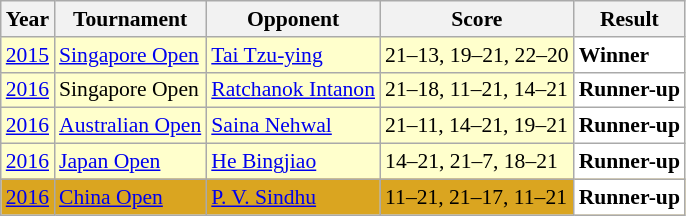<table class="sortable wikitable" style="font-size: 90%;">
<tr>
<th>Year</th>
<th>Tournament</th>
<th>Opponent</th>
<th>Score</th>
<th>Result</th>
</tr>
<tr style="background:#FFFFCC">
<td align="center"><a href='#'>2015</a></td>
<td align="left"><a href='#'>Singapore Open</a></td>
<td align="left"> <a href='#'>Tai Tzu-ying</a></td>
<td align="left">21–13, 19–21, 22–20</td>
<td style="text-align:left; background:white"> <strong>Winner</strong></td>
</tr>
<tr style="background:#FFFFCC">
<td align="center"><a href='#'>2016</a></td>
<td align="left">Singapore Open</td>
<td align="left"> <a href='#'>Ratchanok Intanon</a></td>
<td align="left">21–18, 11–21, 14–21</td>
<td style="text-align:left; background:white"> <strong>Runner-up</strong></td>
</tr>
<tr style="background:#FFFFCC">
<td align="center"><a href='#'>2016</a></td>
<td align="left"><a href='#'>Australian Open</a></td>
<td align="left"> <a href='#'>Saina Nehwal</a></td>
<td align="left">21–11, 14–21, 19–21</td>
<td style="text-align:left; background:white"> <strong>Runner-up</strong></td>
</tr>
<tr style="background:#FFFFCC">
<td align="center"><a href='#'>2016</a></td>
<td align="left"><a href='#'>Japan Open</a></td>
<td align="left"> <a href='#'>He Bingjiao</a></td>
<td align="left">14–21, 21–7, 18–21</td>
<td style="text-align:left; background:white"> <strong>Runner-up</strong></td>
</tr>
<tr style="background:#DAA520">
<td align="center"><a href='#'>2016</a></td>
<td align="left"><a href='#'>China Open</a></td>
<td align="left"> <a href='#'>P. V. Sindhu</a></td>
<td align="left">11–21, 21–17, 11–21</td>
<td style="text-align:left; background:white"> <strong>Runner-up</strong></td>
</tr>
</table>
